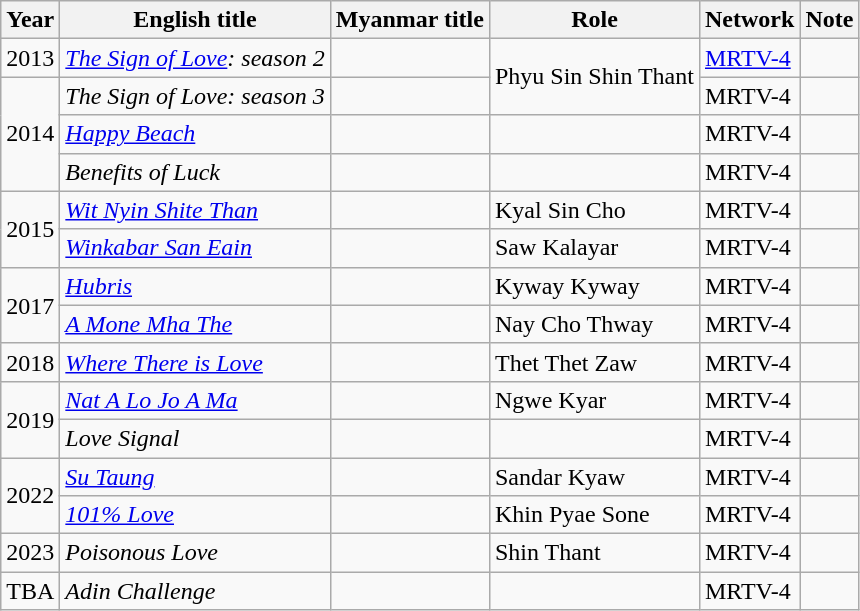<table class="wikitable">
<tr>
<th>Year</th>
<th>English title</th>
<th>Myanmar title</th>
<th>Role</th>
<th>Network</th>
<th>Note</th>
</tr>
<tr>
<td>2013</td>
<td><em><a href='#'>The Sign of Love</a>: season 2</em></td>
<td></td>
<td rowspan="2">Phyu Sin Shin Thant</td>
<td><a href='#'>MRTV-4</a></td>
<td></td>
</tr>
<tr>
<td rowspan="3">2014</td>
<td><em>The Sign of Love: season 3</em></td>
<td></td>
<td>MRTV-4</td>
<td></td>
</tr>
<tr>
<td><em><a href='#'>Happy Beach</a></em></td>
<td></td>
<td></td>
<td>MRTV-4</td>
<td></td>
</tr>
<tr>
<td><em>Benefits of Luck</em></td>
<td></td>
<td></td>
<td>MRTV-4</td>
<td></td>
</tr>
<tr>
<td rowspan="2">2015</td>
<td><em><a href='#'>Wit Nyin Shite Than</a></em></td>
<td></td>
<td>Kyal Sin Cho</td>
<td>MRTV-4</td>
<td></td>
</tr>
<tr>
<td><em><a href='#'>Winkabar San Eain</a></em></td>
<td></td>
<td>Saw Kalayar</td>
<td>MRTV-4</td>
<td></td>
</tr>
<tr>
<td rowspan="2">2017</td>
<td><em><a href='#'>Hubris</a></em></td>
<td></td>
<td>Kyway Kyway</td>
<td>MRTV-4</td>
<td></td>
</tr>
<tr>
<td><em><a href='#'>A Mone Mha The</a></em></td>
<td></td>
<td>Nay Cho Thway</td>
<td>MRTV-4</td>
<td></td>
</tr>
<tr>
<td>2018</td>
<td><em><a href='#'>Where There is Love</a></em></td>
<td></td>
<td>Thet Thet Zaw</td>
<td>MRTV-4</td>
<td></td>
</tr>
<tr>
<td rowspan="2">2019</td>
<td><em><a href='#'>Nat A Lo Jo A Ma</a></em></td>
<td></td>
<td>Ngwe Kyar</td>
<td>MRTV-4</td>
<td></td>
</tr>
<tr>
<td><em>Love Signal</em></td>
<td></td>
<td></td>
<td>MRTV-4</td>
<td></td>
</tr>
<tr>
<td rowspan="2">2022</td>
<td><em><a href='#'>Su Taung</a></em></td>
<td></td>
<td>Sandar Kyaw</td>
<td>MRTV-4</td>
<td></td>
</tr>
<tr>
<td><em><a href='#'>101% Love</a></em></td>
<td></td>
<td>Khin Pyae Sone</td>
<td>MRTV-4</td>
<td></td>
</tr>
<tr>
<td>2023</td>
<td><em>Poisonous Love</em></td>
<td></td>
<td>Shin Thant</td>
<td>MRTV-4</td>
<td></td>
</tr>
<tr>
<td>TBA</td>
<td><em>Adin Challenge</em></td>
<td></td>
<td></td>
<td>MRTV-4</td>
<td></td>
</tr>
</table>
